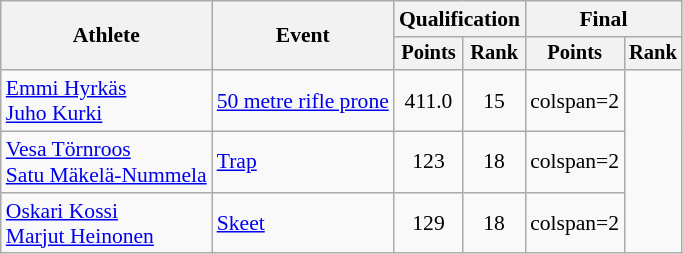<table class=wikitable style=font-size:90%;text-align:center>
<tr>
<th rowspan=2>Athlete</th>
<th rowspan=2>Event</th>
<th colspan=2>Qualification</th>
<th colspan=2>Final</th>
</tr>
<tr style=font-size:95%>
<th>Points</th>
<th>Rank</th>
<th>Points</th>
<th>Rank</th>
</tr>
<tr>
<td align=left><a href='#'>Emmi Hyrkäs</a><br><a href='#'>Juho Kurki</a></td>
<td align=left><a href='#'>50 metre rifle prone</a></td>
<td>411.0</td>
<td>15</td>
<td>colspan=2 </td>
</tr>
<tr>
<td align=left><a href='#'>Vesa Törnroos</a><br><a href='#'>Satu Mäkelä-Nummela</a></td>
<td align=left><a href='#'>Trap</a></td>
<td>123</td>
<td>18</td>
<td>colspan=2 </td>
</tr>
<tr>
<td align=left><a href='#'>Oskari Kossi</a><br><a href='#'>Marjut Heinonen</a></td>
<td align=left><a href='#'>Skeet</a></td>
<td>129</td>
<td>18</td>
<td>colspan=2 </td>
</tr>
</table>
